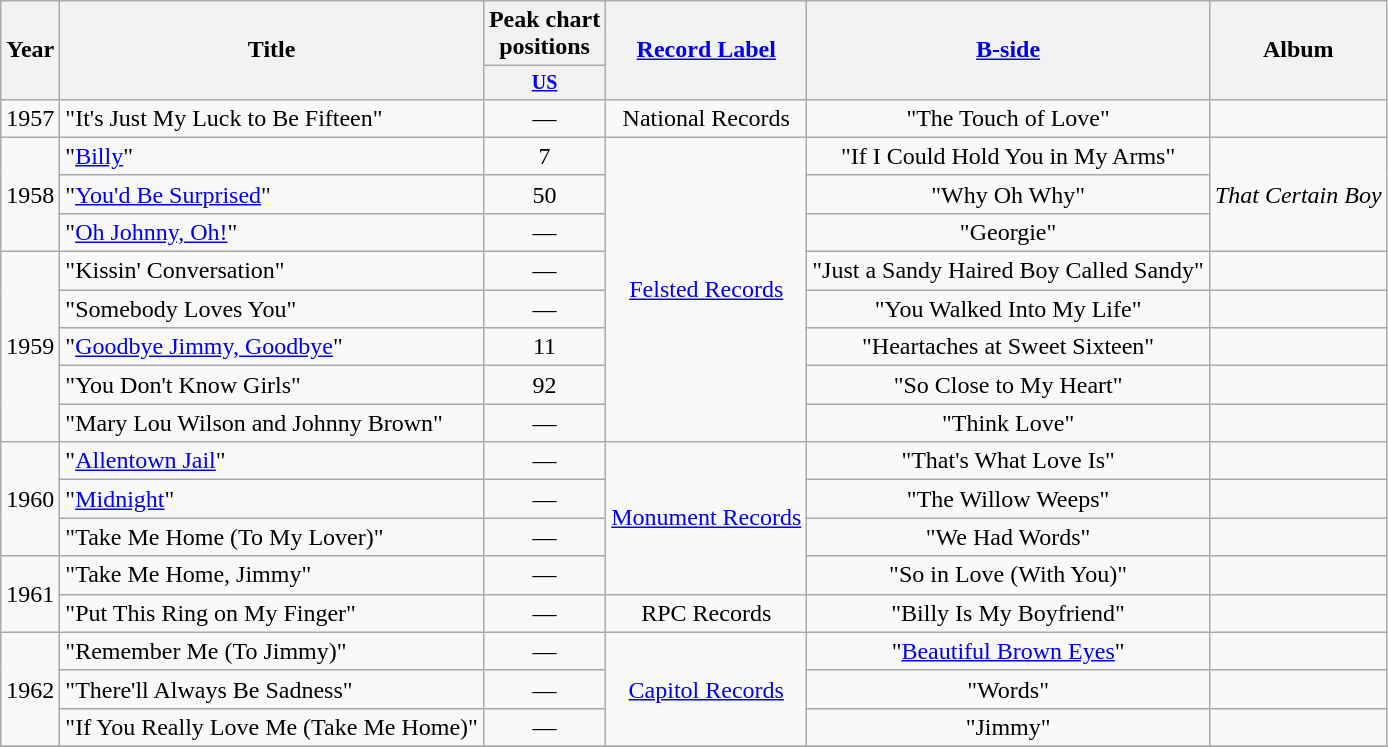<table class="wikitable" style=text-align:center;>
<tr>
<th rowspan="2">Year</th>
<th rowspan="2">Title</th>
<th colspan="1">Peak chart<br>positions</th>
<th rowspan="2"><a href='#'>Record Label</a></th>
<th rowspan="2"><a href='#'>B-side</a></th>
<th rowspan="2">Album</th>
</tr>
<tr style="font-size:smaller;">
<th align=centre><a href='#'>US</a></th>
</tr>
<tr>
<td>1957</td>
<td align=left>"It's Just My Luck to Be Fifteen"</td>
<td>—</td>
<td rowspan="1">National Records</td>
<td>"The Touch of Love"</td>
<td rowspan="1"></td>
</tr>
<tr>
<td rowspan="3">1958</td>
<td align=left>"<a href='#'>Billy</a>"</td>
<td>7</td>
<td rowspan="8"><a href='#'>Felsted Records</a></td>
<td>"If I Could Hold You in My Arms"</td>
<td rowspan="3"><em>That Certain Boy</em></td>
</tr>
<tr>
<td align=left>"<a href='#'>You'd Be Surprised</a>"</td>
<td>50</td>
<td>"Why Oh Why"</td>
</tr>
<tr>
<td align=left>"<a href='#'>Oh Johnny, Oh!</a>"</td>
<td>—</td>
<td>"Georgie"</td>
</tr>
<tr>
<td rowspan="5">1959</td>
<td align=left>"Kissin' Conversation"</td>
<td>—</td>
<td>"Just a Sandy Haired Boy Called Sandy"</td>
<td rowspan="1"></td>
</tr>
<tr>
<td align=left>"Somebody Loves You"</td>
<td>—</td>
<td>"You Walked Into My Life"</td>
<td rowspan="1"></td>
</tr>
<tr>
<td align=left>"<a href='#'>Goodbye Jimmy, Goodbye</a>"</td>
<td>11</td>
<td>"Heartaches at Sweet Sixteen"</td>
<td rowspan="1"></td>
</tr>
<tr>
<td align=left>"You Don't Know Girls"</td>
<td>92</td>
<td>"So Close to My Heart"</td>
<td rowspan="1"></td>
</tr>
<tr>
<td align=left>"Mary Lou Wilson and Johnny Brown"</td>
<td>—</td>
<td>"Think Love"</td>
<td rowspan="1"></td>
</tr>
<tr>
<td rowspan="3">1960</td>
<td align=left>"<a href='#'>Allentown Jail</a>"</td>
<td>—</td>
<td rowspan="4"><a href='#'>Monument Records</a></td>
<td>"That's What Love Is"</td>
<td rowspan="1"></td>
</tr>
<tr>
<td align=left>"<a href='#'>Midnight</a>"</td>
<td>—</td>
<td>"The Willow Weeps"</td>
<td rowspan="1"></td>
</tr>
<tr>
<td align=left>"Take Me Home (To My Lover)"</td>
<td>—</td>
<td>"We Had Words"</td>
<td rowspan="1"></td>
</tr>
<tr>
<td rowspan="2">1961</td>
<td align=left>"Take Me Home, Jimmy"</td>
<td>—</td>
<td>"So in Love (With You)"</td>
<td rowspan="1"></td>
</tr>
<tr>
<td align=left>"Put This Ring on My Finger"</td>
<td>—</td>
<td rowspan="1">RPC Records</td>
<td>"Billy Is My Boyfriend"</td>
<td rowspan="1"></td>
</tr>
<tr>
<td rowspan="3">1962</td>
<td align=left>"Remember Me (To Jimmy)"</td>
<td>—</td>
<td rowspan="3"><a href='#'>Capitol Records</a></td>
<td>"<a href='#'>Beautiful Brown Eyes</a>"</td>
<td rowspan="1"></td>
</tr>
<tr>
<td align=left>"There'll Always Be Sadness"</td>
<td>—</td>
<td>"Words"</td>
<td rowspan="1"></td>
</tr>
<tr>
<td align=left>"If You Really Love Me (Take Me Home)"</td>
<td>—</td>
<td>"Jimmy"</td>
<td rowspan="1"></td>
</tr>
<tr>
</tr>
</table>
